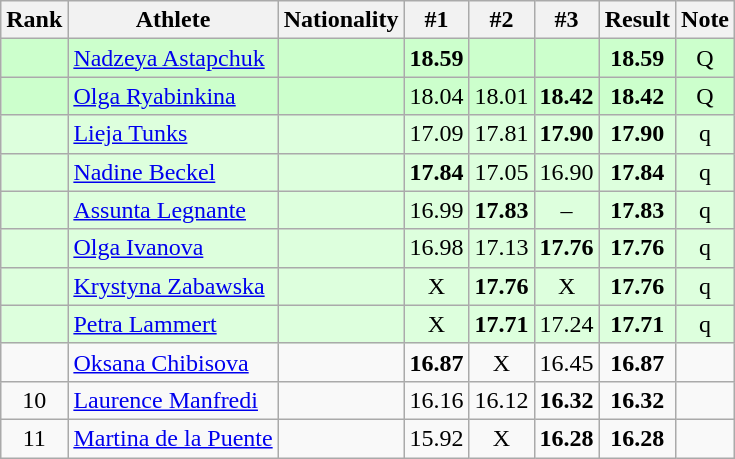<table class="wikitable sortable" style="text-align:center">
<tr>
<th>Rank</th>
<th>Athlete</th>
<th>Nationality</th>
<th>#1</th>
<th>#2</th>
<th>#3</th>
<th>Result</th>
<th>Note</th>
</tr>
<tr bgcolor=ccffcc>
<td></td>
<td align=left><a href='#'>Nadzeya Astapchuk</a></td>
<td align=left></td>
<td><strong>18.59</strong></td>
<td></td>
<td></td>
<td><strong>18.59</strong></td>
<td>Q</td>
</tr>
<tr bgcolor=ccffcc>
<td></td>
<td align=left><a href='#'>Olga Ryabinkina</a></td>
<td align=left></td>
<td>18.04</td>
<td>18.01</td>
<td><strong>18.42</strong></td>
<td><strong>18.42</strong></td>
<td>Q</td>
</tr>
<tr bgcolor=ddffdd>
<td></td>
<td align=left><a href='#'>Lieja Tunks</a></td>
<td align=left></td>
<td>17.09</td>
<td>17.81</td>
<td><strong>17.90</strong></td>
<td><strong>17.90</strong></td>
<td>q</td>
</tr>
<tr bgcolor=ddffdd>
<td></td>
<td align=left><a href='#'>Nadine Beckel</a></td>
<td align=left></td>
<td><strong>17.84</strong></td>
<td>17.05</td>
<td>16.90</td>
<td><strong>17.84</strong></td>
<td>q</td>
</tr>
<tr bgcolor=ddffdd>
<td></td>
<td align=left><a href='#'>Assunta Legnante</a></td>
<td align=left></td>
<td>16.99</td>
<td><strong>17.83</strong></td>
<td>–</td>
<td><strong>17.83</strong></td>
<td>q</td>
</tr>
<tr bgcolor=ddffdd>
<td></td>
<td align=left><a href='#'>Olga Ivanova</a></td>
<td align=left></td>
<td>16.98</td>
<td>17.13</td>
<td><strong>17.76</strong></td>
<td><strong>17.76</strong></td>
<td>q</td>
</tr>
<tr bgcolor=ddffdd>
<td></td>
<td align=left><a href='#'>Krystyna Zabawska</a></td>
<td align=left></td>
<td>X</td>
<td><strong>17.76</strong></td>
<td>X</td>
<td><strong>17.76</strong></td>
<td>q</td>
</tr>
<tr bgcolor=ddffdd>
<td></td>
<td align=left><a href='#'>Petra Lammert</a></td>
<td align=left></td>
<td>X</td>
<td><strong>17.71</strong></td>
<td>17.24</td>
<td><strong>17.71</strong></td>
<td>q</td>
</tr>
<tr>
<td></td>
<td align=left><a href='#'>Oksana Chibisova</a></td>
<td align=left></td>
<td><strong>16.87</strong></td>
<td>X</td>
<td>16.45</td>
<td><strong>16.87</strong></td>
<td></td>
</tr>
<tr>
<td>10</td>
<td align=left><a href='#'>Laurence Manfredi</a></td>
<td align=left></td>
<td>16.16</td>
<td>16.12</td>
<td><strong>16.32</strong></td>
<td><strong>16.32</strong></td>
<td></td>
</tr>
<tr>
<td>11</td>
<td align=left><a href='#'>Martina de la Puente</a></td>
<td align=left></td>
<td>15.92</td>
<td>X</td>
<td><strong>16.28</strong></td>
<td><strong>16.28</strong></td>
<td></td>
</tr>
</table>
